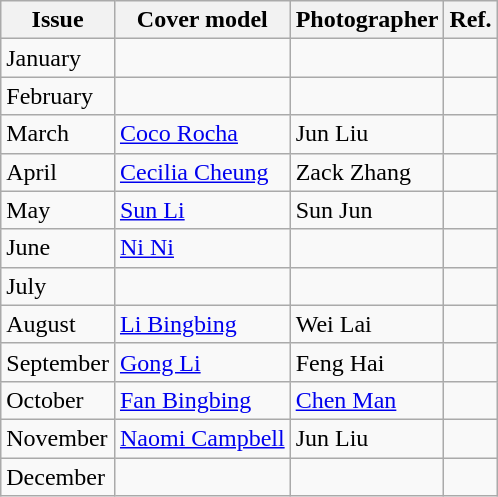<table class="sortable wikitable">
<tr>
<th>Issue</th>
<th>Cover model</th>
<th>Photographer</th>
<th>Ref.</th>
</tr>
<tr>
<td>January</td>
<td></td>
<td></td>
<td></td>
</tr>
<tr>
<td>February</td>
<td></td>
<td></td>
<td></td>
</tr>
<tr>
<td>March</td>
<td><a href='#'>Coco Rocha</a></td>
<td>Jun Liu</td>
<td></td>
</tr>
<tr>
<td>April</td>
<td><a href='#'>Cecilia Cheung</a></td>
<td>Zack Zhang</td>
<td></td>
</tr>
<tr>
<td>May</td>
<td><a href='#'>Sun Li</a></td>
<td>Sun Jun</td>
<td></td>
</tr>
<tr>
<td>June</td>
<td><a href='#'>Ni Ni</a></td>
<td></td>
<td></td>
</tr>
<tr>
<td>July</td>
<td></td>
<td></td>
<td></td>
</tr>
<tr>
<td>August</td>
<td><a href='#'>Li Bingbing</a></td>
<td>Wei Lai</td>
<td></td>
</tr>
<tr>
<td>September</td>
<td><a href='#'>Gong Li</a></td>
<td>Feng Hai</td>
<td></td>
</tr>
<tr>
<td>October</td>
<td><a href='#'>Fan Bingbing</a></td>
<td><a href='#'>Chen Man</a></td>
<td></td>
</tr>
<tr>
<td>November</td>
<td><a href='#'>Naomi Campbell</a></td>
<td>Jun Liu</td>
<td></td>
</tr>
<tr>
<td>December</td>
<td></td>
<td></td>
<td></td>
</tr>
</table>
